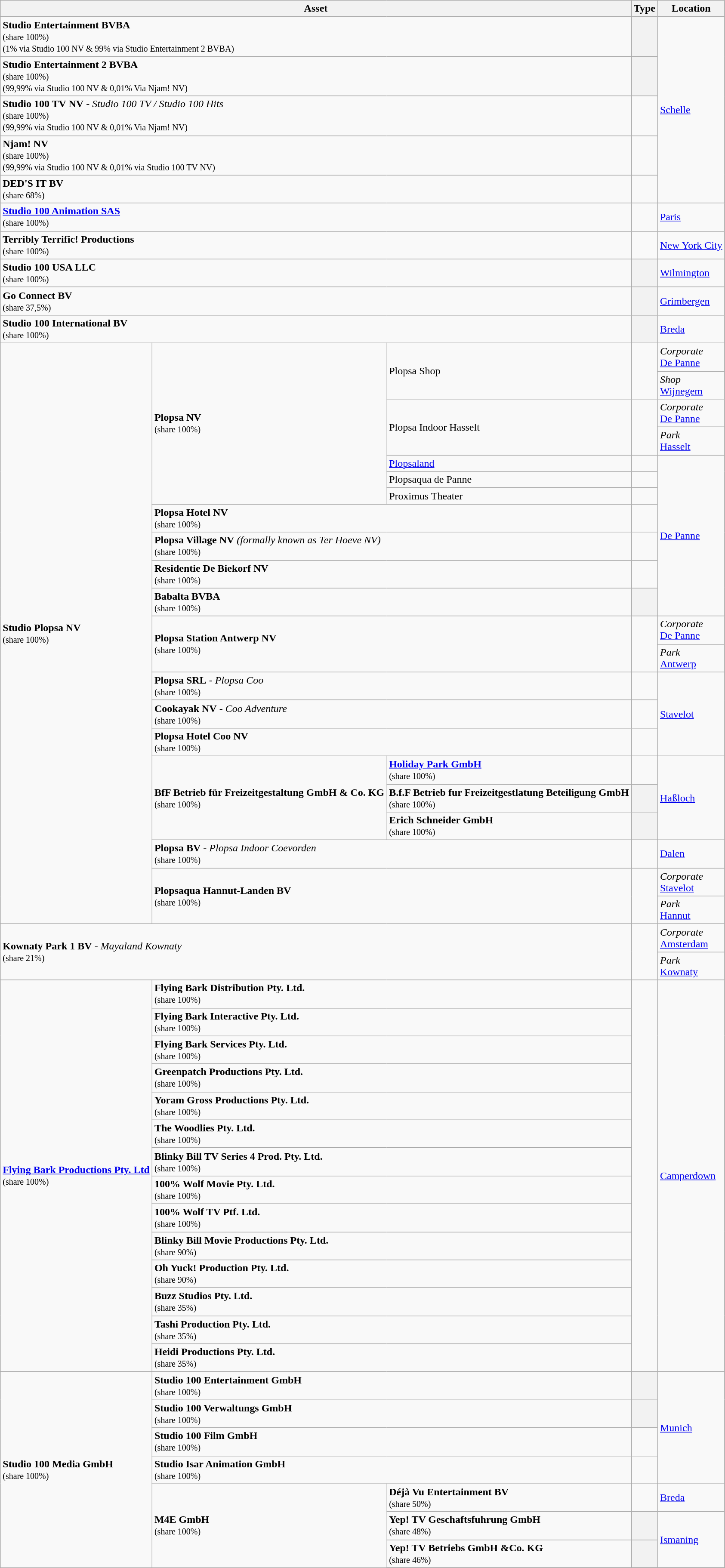<table class="wikitable sortable">
<tr>
<th colspan="3">Asset</th>
<th>Type</th>
<th>Location</th>
</tr>
<tr>
<td colspan="3"><strong>Studio Entertainment BVBA</strong><br><small>(share 100%)<br>(1% via Studio 100 NV & 99% via Studio Entertainment 2 BVBA)<br></small></td>
<th></th>
<td rowspan="5"><a href='#'>Schelle</a></td>
</tr>
<tr>
<td colspan="3"><strong>Studio Entertainment 2 BVBA</strong><br><small>(share 100%)<br>(99,99% via Studio 100 NV & 0,01% Via Njam! NV)</small></td>
<th></th>
</tr>
<tr>
<td colspan="3"><strong>Studio 100 TV NV</strong> <em>- Studio 100 TV / Studio 100 Hits</em><br><small>(share 100%)<br>(99,99% via Studio 100 NV & 0,01% Via Njam! NV)</small></td>
<td></td>
</tr>
<tr>
<td colspan="3"><strong>Njam! NV</strong><br><small>(share 100%)<br>(99,99% via Studio 100 NV & 0,01% via Studio 100 TV NV)</small></td>
<td></td>
</tr>
<tr>
<td colspan="3"><strong>DED'S IT BV</strong><br><small>(share 68%)</small></td>
<td></td>
</tr>
<tr>
<td colspan="3"><strong><a href='#'>Studio 100 Animation SAS</a></strong><br><small>(share 100%)</small></td>
<td></td>
<td><a href='#'>Paris</a></td>
</tr>
<tr>
<td colspan="3"><strong>Terribly Terrific! Productions</strong><br><small>(share 100%)</small></td>
<td></td>
<td><a href='#'>New York City</a></td>
</tr>
<tr>
<td colspan="3"><strong>Studio 100 USA LLC</strong><br><small>(share 100%)</small></td>
<th></th>
<td><a href='#'>Wilmington</a></td>
</tr>
<tr>
<td colspan="3"><strong>Go Connect BV</strong><br><small>(share 37,5%)</small></td>
<th></th>
<td><a href='#'>Grimbergen</a></td>
</tr>
<tr>
<td colspan="3"><strong>Studio 100 International BV</strong><br><small>(share 100%)</small></td>
<th></th>
<td><a href='#'>Breda</a></td>
</tr>
<tr>
<td rowspan="22"><strong>Studio Plopsa NV</strong><br><small>(share 100%)</small></td>
<td rowspan="7"><strong>Plopsa NV</strong><br><small>(share 100%)</small></td>
<td rowspan="2">Plopsa Shop</td>
<td rowspan="2"></td>
<td><em>Corporate</em><br> <a href='#'>De Panne</a></td>
</tr>
<tr>
<td><em>Shop</em><br> <a href='#'>Wijnegem</a></td>
</tr>
<tr>
<td rowspan="2">Plopsa Indoor Hasselt</td>
<td rowspan="2"></td>
<td><em>Corporate</em> <br> <a href='#'>De Panne</a></td>
</tr>
<tr>
<td><em>Park</em> <br> <a href='#'>Hasselt</a></td>
</tr>
<tr>
<td><a href='#'>Plopsaland</a></td>
<td></td>
<td rowspan="7"><a href='#'>De Panne</a></td>
</tr>
<tr>
<td>Plopsaqua de Panne</td>
<td></td>
</tr>
<tr>
<td>Proximus Theater</td>
<td></td>
</tr>
<tr>
<td colspan="2"><strong>Plopsa Hotel NV</strong><br><small>(share 100%)</small></td>
<td></td>
</tr>
<tr>
<td colspan="2"><strong>Plopsa Village NV</strong> <em>(formally known as Ter Hoeve NV)</em><br><small>(share 100%)</small></td>
<td></td>
</tr>
<tr>
<td colspan="2"><strong>Residentie De Biekorf NV</strong><br><small>(share 100%)</small></td>
<td></td>
</tr>
<tr>
<td colspan="2"><strong>Babalta BVBA</strong><br><small>(share 100%)</small></td>
<th></th>
</tr>
<tr>
<td rowspan="2" colspan="2"><strong>Plopsa Station Antwerp NV</strong><br><small>(share 100%)</small></td>
<td rowspan="2"></td>
<td><em>Corporate</em> <br> <a href='#'>De Panne</a></td>
</tr>
<tr>
<td><em>Park</em><br> <a href='#'>Antwerp</a></td>
</tr>
<tr>
<td colspan="2"><strong>Plopsa SRL</strong> <em>- Plopsa Coo</em><br><small>(share 100%)</small></td>
<td></td>
<td rowspan="3"><a href='#'>Stavelot</a></td>
</tr>
<tr>
<td colspan="2"><strong>Cookayak NV</strong> <em>- Coo Adventure</em><br><small>(share 100%)</small></td>
<td></td>
</tr>
<tr>
<td colspan="2"><strong>Plopsa Hotel Coo NV</strong><br><small>(share 100%)</small></td>
<td></td>
</tr>
<tr>
<td rowspan="3"><strong>BfF Betrieb für Freizeitgestaltung GmbH & Co. KG</strong><br><small>(share 100%)</small></td>
<td><strong><a href='#'>Holiday Park GmbH</a></strong><br><small>(share 100%)</small></td>
<td></td>
<td rowspan="3"><a href='#'>Haßloch</a></td>
</tr>
<tr>
<td><strong>B.f.F Betrieb fur Freizeitgestlatung Beteiligung GmbH</strong><br><small>(share 100%)</small></td>
<th></th>
</tr>
<tr>
<td><strong>Erich Schneider GmbH</strong><br><small>(share 100%)</small></td>
<th></th>
</tr>
<tr>
<td colspan="2"><strong>Plopsa BV</strong> <em>- Plopsa Indoor Coevorden</em><br><small>(share 100%)</small></td>
<td></td>
<td><a href='#'>Dalen</a></td>
</tr>
<tr>
<td rowspan="2" colspan="2"><strong>Plopsaqua Hannut-Landen BV</strong><br><small>(share 100%)</small></td>
<td rowspan="2"></td>
<td><em>Corporate</em> <br> <a href='#'>Stavelot</a></td>
</tr>
<tr>
<td><em>Park</em> <br> <a href='#'>Hannut</a></td>
</tr>
<tr>
<td colspan="3" rowspan="2"><strong>Kownaty Park 1 BV</strong> <em>- Mayaland Kownaty</em><br><small>(share 21%)</small></td>
<td rowspan="2"></td>
<td><em>Corporate</em> <br> <a href='#'>Amsterdam</a></td>
</tr>
<tr>
<td><em>Park</em> <br><a href='#'>Kownaty</a></td>
</tr>
<tr>
<td rowspan="14"><strong><a href='#'>Flying Bark Productions Pty. Ltd</a></strong><br><small>(share 100%)</small></td>
<td colspan="2"><strong>Flying Bark Distribution Pty. Ltd.</strong><br><small>(share 100%)</small></td>
<td rowspan="14"></td>
<td rowspan="14"><a href='#'>Camperdown</a></td>
</tr>
<tr>
<td colspan="2"><strong>Flying Bark Interactive Pty. Ltd. <br></strong><small>(share 100%)</small></td>
</tr>
<tr>
<td colspan="2"><strong>Flying Bark Services Pty. Ltd. <br></strong><small>(share 100%)</small></td>
</tr>
<tr>
<td colspan="2"><strong>Greenpatch Productions Pty. Ltd. <br></strong><small>(share 100%)</small></td>
</tr>
<tr>
<td colspan="2"><strong>Yoram Gross Productions Pty. Ltd. <br></strong><small>(share 100%)</small></td>
</tr>
<tr>
<td colspan="2"><strong>The Woodlies Pty. Ltd. <br></strong><small>(share 100%)</small></td>
</tr>
<tr>
<td colspan="2"><strong>Blinky Bill TV Series 4 Prod. Pty. Ltd. <br></strong><small>(share 100%)</small></td>
</tr>
<tr>
<td colspan="2"><strong>100% Wolf Movie Pty. Ltd. <br></strong><small>(share 100%)</small></td>
</tr>
<tr>
<td colspan="2"><strong>100% Wolf TV Ptf. Ltd. <br></strong><small>(share 100%)</small></td>
</tr>
<tr>
<td colspan="2"><strong>Blinky Bill Movie Productions Pty. Ltd. <br></strong><small>(share 90%)</small></td>
</tr>
<tr>
<td colspan="2"><strong>Oh Yuck! Production Pty. Ltd. <br></strong><small>(share 90%)</small></td>
</tr>
<tr>
<td colspan="2"><strong>Buzz Studios Pty. Ltd. <br></strong><small>(share 35%)</small></td>
</tr>
<tr>
<td colspan="2"><strong>Tashi Production Pty. Ltd. <br></strong><small>(share 35%)</small></td>
</tr>
<tr>
<td colspan="2"><strong>Heidi Productions Pty. Ltd. <br></strong><small>(share 35%)</small></td>
</tr>
<tr>
<td rowspan="28"><strong>Studio 100 Media GmbH <br></strong><small>(share 100%)</small></td>
<td colspan="2"><strong>Studio 100 Entertainment GmbH</strong><br><small>(share 100%)</small></td>
<th></th>
<td rowspan="4"><a href='#'>Munich</a></td>
</tr>
<tr>
<td colspan="2"><strong>Studio 100 Verwaltungs GmbH</strong><br><small>(share 100%)</small></td>
<th></th>
</tr>
<tr>
<td colspan="2"><strong>Studio 100 Film GmbH</strong><br><small>(share 100%)</small></td>
<td></td>
</tr>
<tr>
<td colspan="2"><strong>Studio Isar Animation GmbH</strong><br><small>(share 100%)</small></td>
<td></td>
</tr>
<tr>
<td rowspan="4"><strong>M4E GmbH</strong><br><small>(share 100%)</small></td>
<td><strong>Déjà Vu Entertainment BV</strong><br><small>(share 50%)</small></td>
<td></td>
<td><a href='#'>Breda</a></td>
</tr>
<tr>
<td><strong>Yep! TV Geschaftsfuhrung GmbH</strong><br><small>(share 48%)</small></td>
<th></th>
<td rowspan="2"><a href='#'>Ismaning</a></td>
</tr>
<tr>
<td><strong>Yep! TV Betriebs GmbH &Co. KG</strong><br><small>(share 46%)</small></td>
<th></th>
</tr>
<tr>
</tr>
</table>
